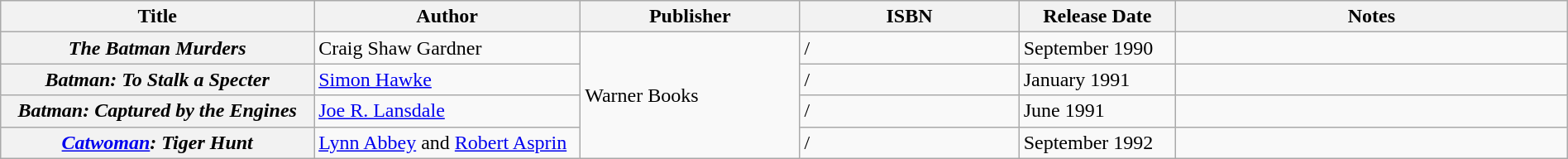<table class="wikitable" width=100%>
<tr>
<th width=20%>Title</th>
<th width=17%>Author</th>
<th width=14%>Publisher</th>
<th width=14%>ISBN</th>
<th width=10%>Release Date</th>
<th width=25%>Notes</th>
</tr>
<tr>
<th><em>The Batman Murders</em></th>
<td>Craig Shaw Gardner</td>
<td rowspan="4">Warner Books</td>
<td> / </td>
<td>September 1990</td>
<td></td>
</tr>
<tr>
<th><em>Batman: To Stalk a Specter</em></th>
<td><a href='#'>Simon Hawke</a></td>
<td> / </td>
<td>January 1991</td>
<td></td>
</tr>
<tr>
<th><em>Batman: Captured by the Engines</em></th>
<td><a href='#'>Joe R. Lansdale</a></td>
<td> / </td>
<td>June 1991</td>
<td></td>
</tr>
<tr>
<th><em><a href='#'>Catwoman</a>: Tiger Hunt</em></th>
<td><a href='#'>Lynn Abbey</a> and <a href='#'>Robert Asprin</a></td>
<td> / </td>
<td>September 1992</td>
<td></td>
</tr>
</table>
